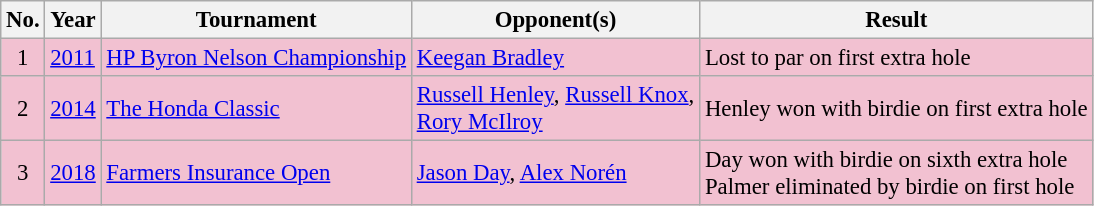<table class="wikitable" style="font-size:95%;">
<tr>
<th>No.</th>
<th>Year</th>
<th>Tournament</th>
<th>Opponent(s)</th>
<th>Result</th>
</tr>
<tr style="background:#F2C1D1;">
<td align=center>1</td>
<td><a href='#'>2011</a></td>
<td><a href='#'>HP Byron Nelson Championship</a></td>
<td> <a href='#'>Keegan Bradley</a></td>
<td>Lost to par on first extra hole</td>
</tr>
<tr style="background:#F2C1D1;">
<td align=center>2</td>
<td><a href='#'>2014</a></td>
<td><a href='#'>The Honda Classic</a></td>
<td> <a href='#'>Russell Henley</a>,  <a href='#'>Russell Knox</a>,<br> <a href='#'>Rory McIlroy</a></td>
<td>Henley won with birdie on first extra hole</td>
</tr>
<tr style="background:#F2C1D1;">
<td align=center>3</td>
<td><a href='#'>2018</a></td>
<td><a href='#'>Farmers Insurance Open</a></td>
<td> <a href='#'>Jason Day</a>,  <a href='#'>Alex Norén</a></td>
<td>Day won with birdie on sixth extra hole<br>Palmer eliminated by birdie on first hole</td>
</tr>
</table>
